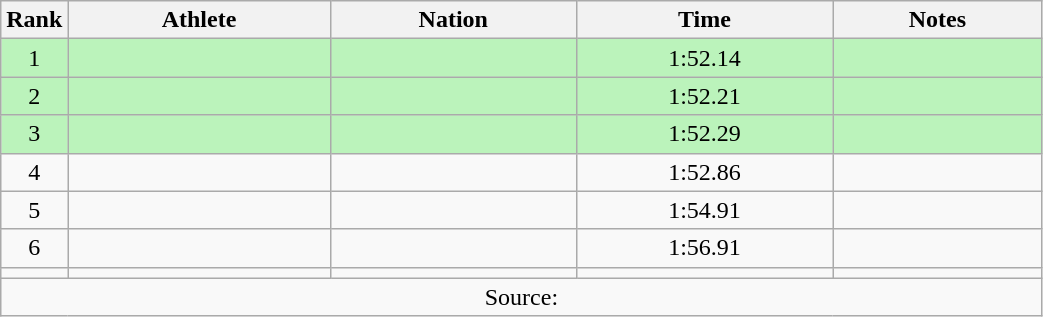<table class="wikitable sortable" style="text-align:center;width: 55%;">
<tr>
<th scope="col" style="width: 10px;">Rank</th>
<th scope="col">Athlete</th>
<th scope="col">Nation</th>
<th scope="col">Time</th>
<th scope="col">Notes</th>
</tr>
<tr bgcolor=bbf3bb>
<td>1</td>
<td align=left></td>
<td align=left></td>
<td>1:52.14</td>
<td></td>
</tr>
<tr bgcolor=bbf3bb>
<td>2</td>
<td align=left></td>
<td align=left></td>
<td>1:52.21</td>
<td></td>
</tr>
<tr bgcolor=bbf3bb>
<td>3</td>
<td align=left></td>
<td align=left></td>
<td>1:52.29</td>
<td></td>
</tr>
<tr>
<td>4</td>
<td align=left></td>
<td align=left></td>
<td>1:52.86</td>
<td></td>
</tr>
<tr>
<td>5</td>
<td align=left></td>
<td align=left></td>
<td>1:54.91</td>
<td></td>
</tr>
<tr>
<td>6</td>
<td align=left></td>
<td align=left></td>
<td>1:56.91</td>
<td></td>
</tr>
<tr>
<td></td>
<td align=left></td>
<td align=left></td>
<td></td>
<td></td>
</tr>
<tr class="sortbottom">
<td colspan="5">Source:</td>
</tr>
</table>
